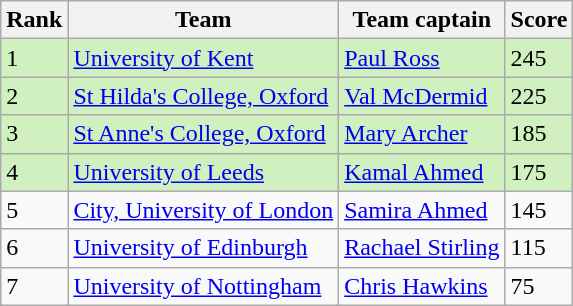<table class="wikitable">
<tr>
<th>Rank</th>
<th>Team</th>
<th>Team captain</th>
<th>Score</th>
</tr>
<tr bgcolor="#D0F0C0">
<td>1</td>
<td><a href='#'>University of Kent</a></td>
<td><a href='#'>Paul Ross</a></td>
<td>245</td>
</tr>
<tr bgcolor="#D0F0C0">
<td>2</td>
<td><a href='#'>St Hilda's College, Oxford</a></td>
<td><a href='#'>Val McDermid</a></td>
<td>225</td>
</tr>
<tr bgcolor="#D0F0C0">
<td>3</td>
<td><a href='#'>St Anne's College, Oxford</a></td>
<td><a href='#'>Mary Archer</a></td>
<td>185</td>
</tr>
<tr bgcolor="#D0F0C0">
<td>4</td>
<td><a href='#'>University of Leeds</a></td>
<td><a href='#'>Kamal Ahmed</a></td>
<td>175</td>
</tr>
<tr>
<td>5</td>
<td><a href='#'>City, University of London</a></td>
<td><a href='#'>Samira Ahmed</a></td>
<td>145</td>
</tr>
<tr>
<td>6</td>
<td><a href='#'>University of Edinburgh</a></td>
<td><a href='#'>Rachael Stirling</a></td>
<td>115</td>
</tr>
<tr>
<td>7</td>
<td><a href='#'>University of Nottingham</a></td>
<td><a href='#'>Chris Hawkins</a></td>
<td>75</td>
</tr>
</table>
